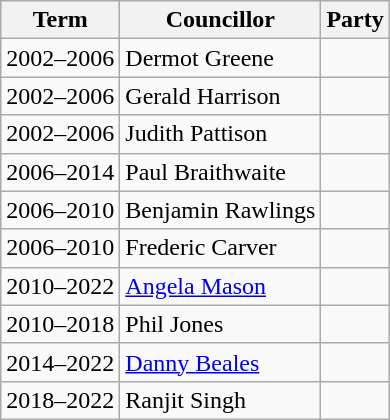<table class="wikitable">
<tr>
<th>Term</th>
<th>Councillor</th>
<th colspan=2>Party</th>
</tr>
<tr>
<td>2002–2006</td>
<td>Dermot Greene</td>
<td></td>
</tr>
<tr>
<td>2002–2006</td>
<td>Gerald Harrison</td>
<td></td>
</tr>
<tr>
<td>2002–2006</td>
<td>Judith Pattison</td>
<td></td>
</tr>
<tr>
<td>2006–2014</td>
<td>Paul Braithwaite</td>
<td></td>
</tr>
<tr>
<td>2006–2010</td>
<td>Benjamin Rawlings</td>
<td></td>
</tr>
<tr>
<td>2006–2010</td>
<td>Frederic Carver</td>
<td></td>
</tr>
<tr>
<td>2010–2022</td>
<td><a href='#'>Angela Mason</a></td>
<td></td>
</tr>
<tr>
<td>2010–2018</td>
<td>Phil Jones</td>
<td></td>
</tr>
<tr>
<td>2014–2022</td>
<td><a href='#'>Danny Beales</a></td>
<td></td>
</tr>
<tr>
<td>2018–2022</td>
<td>Ranjit Singh</td>
<td></td>
</tr>
</table>
